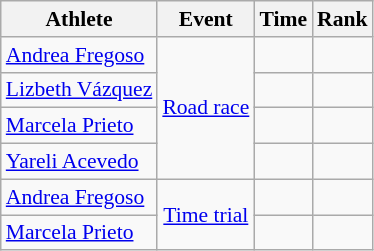<table class="wikitable" style="font-size:90%">
<tr>
<th>Athlete</th>
<th>Event</th>
<th>Time</th>
<th>Rank</th>
</tr>
<tr>
<td><a href='#'>Andrea Fregoso</a></td>
<td align=center rowspan=4><a href='#'>Road race</a></td>
<td></td>
<td></td>
</tr>
<tr>
<td><a href='#'>Lizbeth Vázquez</a></td>
<td></td>
<td></td>
</tr>
<tr>
<td><a href='#'>Marcela Prieto</a></td>
<td></td>
<td></td>
</tr>
<tr>
<td><a href='#'>Yareli Acevedo</a></td>
<td></td>
<td></td>
</tr>
<tr>
<td><a href='#'>Andrea Fregoso</a></td>
<td align=center rowspan=2><a href='#'>Time trial</a></td>
<td></td>
<td></td>
</tr>
<tr>
<td><a href='#'>Marcela Prieto</a></td>
<td></td>
<td></td>
</tr>
</table>
